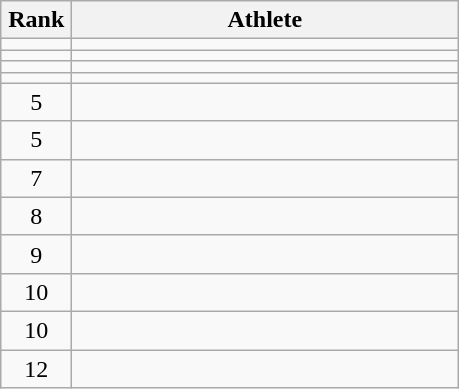<table class="wikitable" style="text-align: center;">
<tr>
<th width=40>Rank</th>
<th width=250>Athlete</th>
</tr>
<tr>
<td></td>
<td align=left></td>
</tr>
<tr>
<td></td>
<td align=left></td>
</tr>
<tr>
<td></td>
<td align=left></td>
</tr>
<tr>
<td></td>
<td align=left></td>
</tr>
<tr>
<td>5</td>
<td align=left></td>
</tr>
<tr>
<td>5</td>
<td align=left></td>
</tr>
<tr>
<td>7</td>
<td align=left></td>
</tr>
<tr>
<td>8</td>
<td align=left></td>
</tr>
<tr>
<td>9</td>
<td align=left></td>
</tr>
<tr>
<td>10</td>
<td align=left></td>
</tr>
<tr>
<td>10</td>
<td align=left></td>
</tr>
<tr>
<td>12</td>
<td align=left></td>
</tr>
</table>
